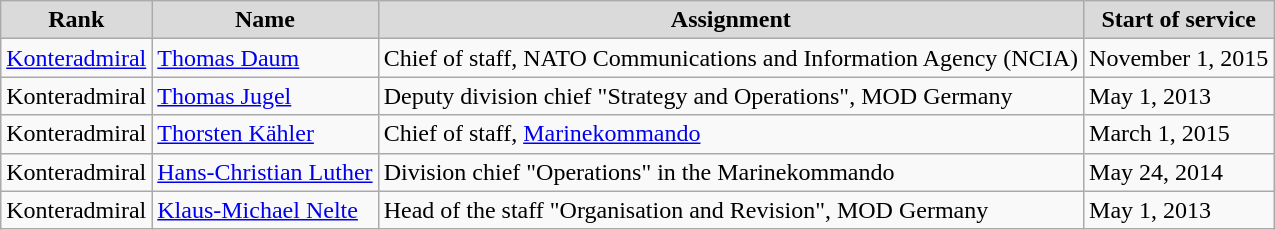<table class="wikitable">
<tr>
<th style="background:#dadada">Rank</th>
<th style="background:#dadada">Name</th>
<th style="background:#dadada">Assignment</th>
<th style="background:#dadada">Start of service</th>
</tr>
<tr>
<td><a href='#'>Konteradmiral</a></td>
<td><a href='#'>Thomas Daum</a></td>
<td>Chief of staff, NATO Communications and Information Agency (NCIA)</td>
<td>November 1, 2015</td>
</tr>
<tr>
<td>Konteradmiral</td>
<td><a href='#'>Thomas Jugel</a></td>
<td>Deputy division chief "Strategy and Operations", MOD Germany</td>
<td>May 1, 2013</td>
</tr>
<tr>
<td>Konteradmiral</td>
<td><a href='#'>Thorsten Kähler</a></td>
<td>Chief of staff, <a href='#'>Marinekommando</a></td>
<td>March 1, 2015</td>
</tr>
<tr>
<td>Konteradmiral</td>
<td><a href='#'>Hans-Christian Luther</a></td>
<td>Division chief "Operations" in the Marinekommando</td>
<td>May 24, 2014</td>
</tr>
<tr>
<td>Konteradmiral</td>
<td><a href='#'>Klaus-Michael Nelte</a></td>
<td>Head of the staff "Organisation and Revision", MOD Germany</td>
<td align="left">May 1, 2013</td>
</tr>
</table>
